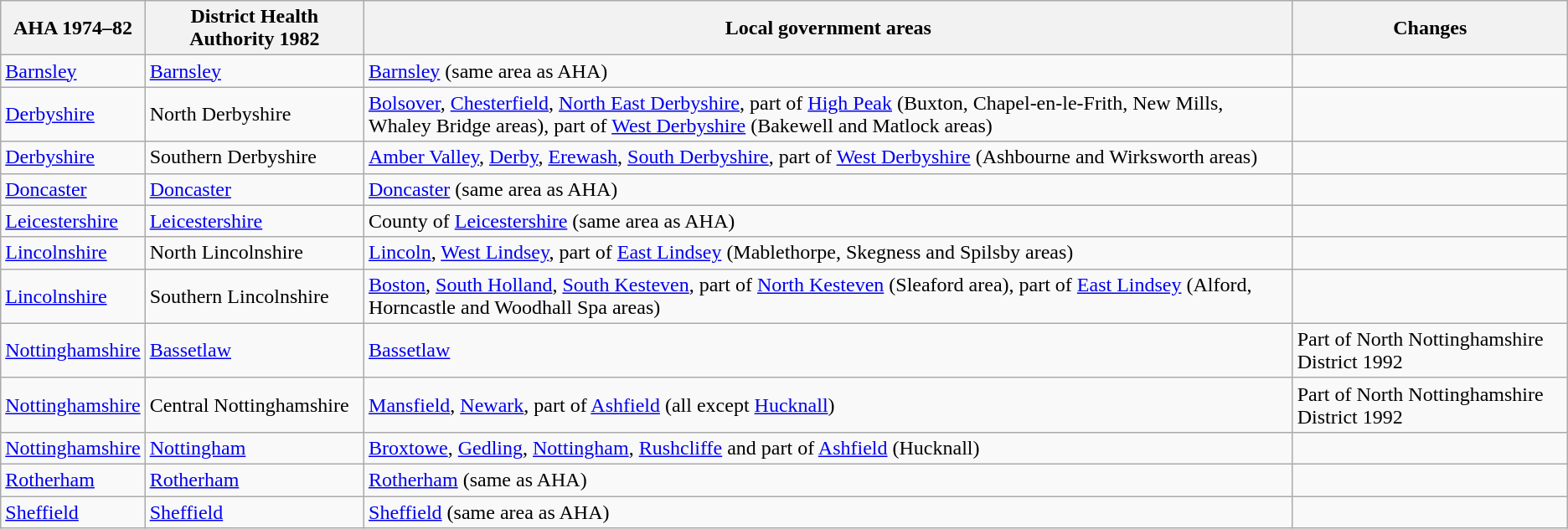<table class="wikitable">
<tr>
<th>AHA 1974–82</th>
<th>District Health Authority 1982</th>
<th>Local government areas</th>
<th>Changes</th>
</tr>
<tr>
<td><a href='#'>Barnsley</a></td>
<td><a href='#'>Barnsley</a></td>
<td><a href='#'>Barnsley</a> (same area as AHA)</td>
<td></td>
</tr>
<tr>
<td><a href='#'>Derbyshire</a></td>
<td>North Derbyshire</td>
<td><a href='#'>Bolsover</a>, <a href='#'>Chesterfield</a>, <a href='#'>North East Derbyshire</a>, part of <a href='#'>High Peak</a> (Buxton, Chapel-en-le-Frith, New Mills, Whaley Bridge areas), part of <a href='#'>West Derbyshire</a> (Bakewell and Matlock areas)</td>
<td></td>
</tr>
<tr>
<td><a href='#'>Derbyshire</a></td>
<td>Southern Derbyshire</td>
<td><a href='#'>Amber Valley</a>, <a href='#'>Derby</a>, <a href='#'>Erewash</a>, <a href='#'>South Derbyshire</a>, part of <a href='#'>West Derbyshire</a> (Ashbourne and Wirksworth areas)</td>
<td></td>
</tr>
<tr>
<td><a href='#'>Doncaster</a></td>
<td><a href='#'>Doncaster</a></td>
<td><a href='#'>Doncaster</a> (same area as AHA)</td>
<td></td>
</tr>
<tr>
<td><a href='#'>Leicestershire</a></td>
<td><a href='#'>Leicestershire</a></td>
<td>County of <a href='#'>Leicestershire</a> (same area as AHA)</td>
<td></td>
</tr>
<tr>
<td><a href='#'>Lincolnshire</a></td>
<td>North Lincolnshire</td>
<td><a href='#'>Lincoln</a>, <a href='#'>West Lindsey</a>, part of <a href='#'>East Lindsey</a> (Mablethorpe, Skegness and Spilsby areas)</td>
<td></td>
</tr>
<tr>
<td><a href='#'>Lincolnshire</a></td>
<td>Southern Lincolnshire</td>
<td><a href='#'>Boston</a>, <a href='#'>South Holland</a>, <a href='#'>South Kesteven</a>, part of <a href='#'>North Kesteven</a> (Sleaford area), part of <a href='#'>East Lindsey</a> (Alford, Horncastle and Woodhall Spa areas)</td>
<td></td>
</tr>
<tr>
<td><a href='#'>Nottinghamshire</a></td>
<td><a href='#'>Bassetlaw</a></td>
<td><a href='#'>Bassetlaw</a></td>
<td>Part of North Nottinghamshire District 1992</td>
</tr>
<tr>
<td><a href='#'>Nottinghamshire</a></td>
<td>Central Nottinghamshire</td>
<td><a href='#'>Mansfield</a>, <a href='#'>Newark</a>, part of <a href='#'>Ashfield</a> (all except <a href='#'>Hucknall</a>)</td>
<td>Part of North Nottinghamshire District 1992</td>
</tr>
<tr>
<td><a href='#'>Nottinghamshire</a></td>
<td><a href='#'>Nottingham</a></td>
<td><a href='#'>Broxtowe</a>, <a href='#'>Gedling</a>, <a href='#'>Nottingham</a>, <a href='#'>Rushcliffe</a> and part of <a href='#'>Ashfield</a> (Hucknall)</td>
<td></td>
</tr>
<tr>
<td><a href='#'>Rotherham</a></td>
<td><a href='#'>Rotherham</a></td>
<td><a href='#'>Rotherham</a> (same as AHA)</td>
<td></td>
</tr>
<tr>
<td><a href='#'>Sheffield</a></td>
<td><a href='#'>Sheffield</a></td>
<td><a href='#'>Sheffield</a> (same area as AHA)</td>
<td></td>
</tr>
</table>
